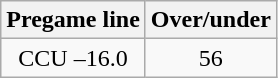<table class="wikitable">
<tr align="center">
<th style=>Pregame line</th>
<th style=>Over/under</th>
</tr>
<tr align="center">
<td>CCU –16.0</td>
<td>56</td>
</tr>
</table>
